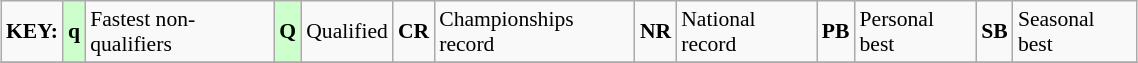<table class="wikitable" style="margin:0.5em auto; font-size:90%;position:relative;" width=60%>
<tr>
<td><strong>KEY:</strong></td>
<td bgcolor=ccffcc align=center><strong>q</strong></td>
<td>Fastest non-qualifiers</td>
<td bgcolor=ccffcc align=center><strong>Q</strong></td>
<td>Qualified</td>
<td align=center><strong>CR</strong></td>
<td>Championships record</td>
<td align=center><strong>NR</strong></td>
<td>National record</td>
<td align=center><strong>PB</strong></td>
<td>Personal best</td>
<td align=center><strong>SB</strong></td>
<td>Seasonal best</td>
</tr>
<tr>
</tr>
</table>
